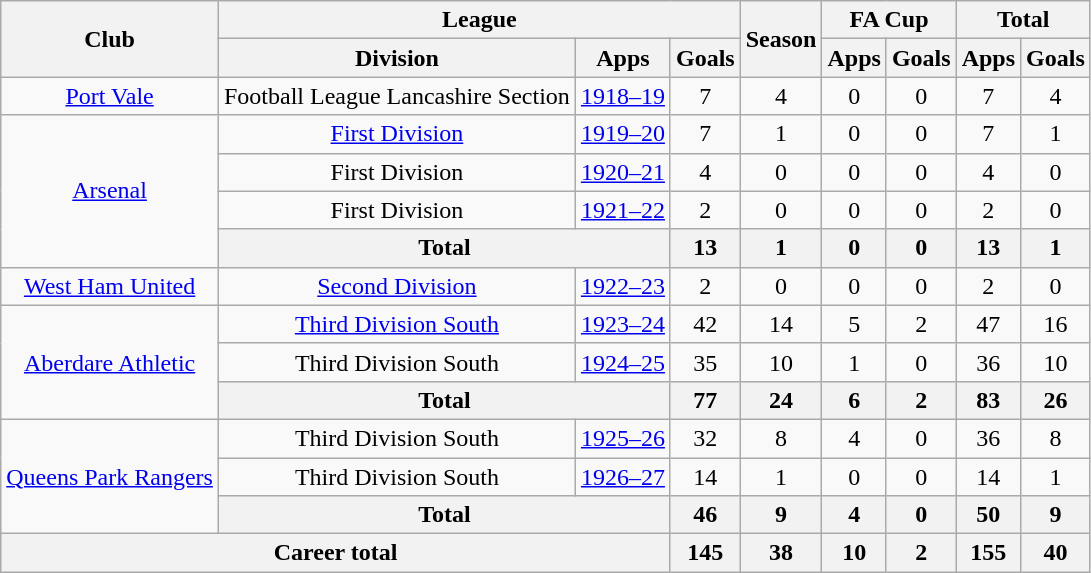<table class="wikitable" style="text-align: center;">
<tr>
<th rowspan="2">Club</th>
<th colspan="3">League</th>
<th rowspan="2">Season</th>
<th colspan="2">FA Cup</th>
<th colspan="2">Total</th>
</tr>
<tr>
<th>Division</th>
<th>Apps</th>
<th>Goals</th>
<th>Apps</th>
<th>Goals</th>
<th>Apps</th>
<th>Goals</th>
</tr>
<tr>
<td><a href='#'>Port Vale</a></td>
<td>Football League Lancashire Section</td>
<td><a href='#'>1918–19</a></td>
<td>7</td>
<td>4</td>
<td>0</td>
<td>0</td>
<td>7</td>
<td>4</td>
</tr>
<tr>
<td rowspan="4"><a href='#'>Arsenal</a></td>
<td><a href='#'>First Division</a></td>
<td><a href='#'>1919–20</a></td>
<td>7</td>
<td>1</td>
<td>0</td>
<td>0</td>
<td>7</td>
<td>1</td>
</tr>
<tr>
<td>First Division</td>
<td><a href='#'>1920–21</a></td>
<td>4</td>
<td>0</td>
<td>0</td>
<td>0</td>
<td>4</td>
<td>0</td>
</tr>
<tr>
<td>First Division</td>
<td><a href='#'>1921–22</a></td>
<td>2</td>
<td>0</td>
<td>0</td>
<td>0</td>
<td>2</td>
<td>0</td>
</tr>
<tr>
<th colspan="2">Total</th>
<th>13</th>
<th>1</th>
<th>0</th>
<th>0</th>
<th>13</th>
<th>1</th>
</tr>
<tr>
<td><a href='#'>West Ham United</a></td>
<td><a href='#'>Second Division</a></td>
<td><a href='#'>1922–23</a></td>
<td>2</td>
<td>0</td>
<td>0</td>
<td>0</td>
<td>2</td>
<td>0</td>
</tr>
<tr>
<td rowspan="3"><a href='#'>Aberdare Athletic</a></td>
<td><a href='#'>Third Division South</a></td>
<td><a href='#'>1923–24</a></td>
<td>42</td>
<td>14</td>
<td>5</td>
<td>2</td>
<td>47</td>
<td>16</td>
</tr>
<tr>
<td>Third Division South</td>
<td><a href='#'>1924–25</a></td>
<td>35</td>
<td>10</td>
<td>1</td>
<td>0</td>
<td>36</td>
<td>10</td>
</tr>
<tr>
<th colspan="2">Total</th>
<th>77</th>
<th>24</th>
<th>6</th>
<th>2</th>
<th>83</th>
<th>26</th>
</tr>
<tr>
<td rowspan="3"><a href='#'>Queens Park Rangers</a></td>
<td>Third Division South</td>
<td><a href='#'>1925–26</a></td>
<td>32</td>
<td>8</td>
<td>4</td>
<td>0</td>
<td>36</td>
<td>8</td>
</tr>
<tr>
<td>Third Division South</td>
<td><a href='#'>1926–27</a></td>
<td>14</td>
<td>1</td>
<td>0</td>
<td>0</td>
<td>14</td>
<td>1</td>
</tr>
<tr>
<th colspan="2">Total</th>
<th>46</th>
<th>9</th>
<th>4</th>
<th>0</th>
<th>50</th>
<th>9</th>
</tr>
<tr>
<th colspan="3">Career total</th>
<th>145</th>
<th>38</th>
<th>10</th>
<th>2</th>
<th>155</th>
<th>40</th>
</tr>
</table>
